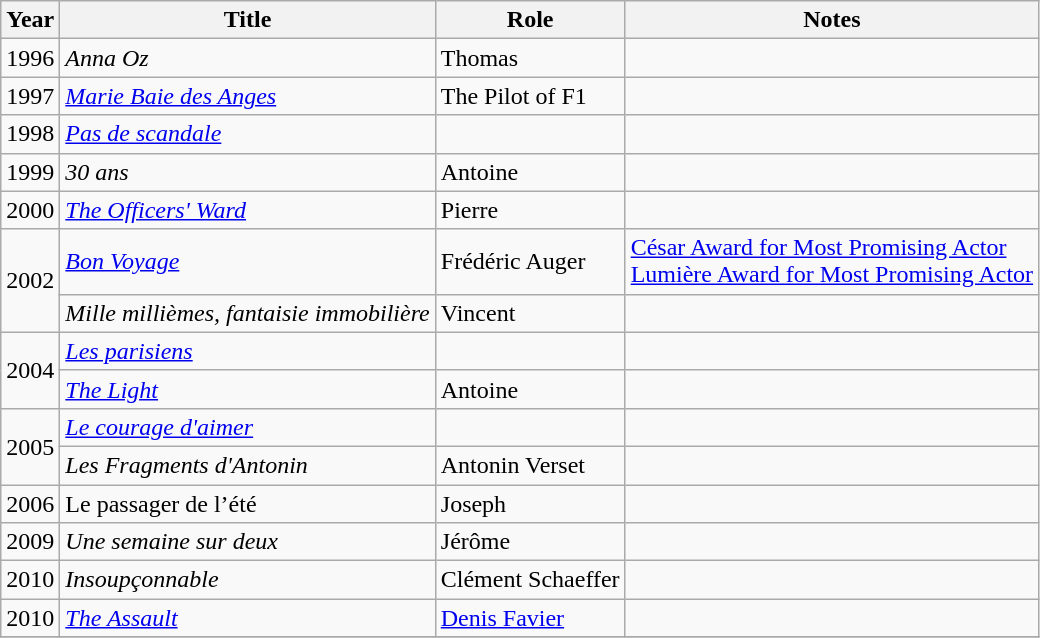<table class="wikitable sortable">
<tr>
<th>Year</th>
<th>Title</th>
<th>Role</th>
<th class="unsortable">Notes</th>
</tr>
<tr>
<td>1996</td>
<td><em>Anna Oz</em></td>
<td>Thomas</td>
<td></td>
</tr>
<tr>
<td>1997</td>
<td><em><a href='#'>Marie Baie des Anges</a></em></td>
<td>The Pilot of F1</td>
<td></td>
</tr>
<tr>
<td>1998</td>
<td><em><a href='#'>Pas de scandale</a></em></td>
<td></td>
<td></td>
</tr>
<tr>
<td>1999</td>
<td><em>30 ans</em></td>
<td>Antoine</td>
<td></td>
</tr>
<tr>
<td>2000</td>
<td><em><a href='#'>The Officers' Ward</a></em></td>
<td>Pierre</td>
<td></td>
</tr>
<tr>
<td rowspan="2">2002</td>
<td><em><a href='#'>Bon Voyage</a></em></td>
<td>Frédéric Auger</td>
<td><a href='#'>César Award for Most Promising Actor</a><br><a href='#'>Lumière Award for Most Promising Actor</a></td>
</tr>
<tr>
<td><em>Mille millièmes, fantaisie immobilière</em></td>
<td>Vincent</td>
<td></td>
</tr>
<tr>
<td rowspan="2">2004</td>
<td><em><a href='#'>Les parisiens</a></em></td>
<td></td>
<td></td>
</tr>
<tr>
<td><em><a href='#'>The Light</a></em></td>
<td>Antoine</td>
<td></td>
</tr>
<tr>
<td rowspan="2">2005</td>
<td><em><a href='#'>Le courage d'aimer</a></em></td>
<td></td>
<td></td>
</tr>
<tr>
<td><em>Les Fragments d'Antonin</em></td>
<td>Antonin Verset</td>
<td></td>
</tr>
<tr>
<td>2006</td>
<td>Le passager de l’été</td>
<td>Joseph</td>
<td></td>
</tr>
<tr>
<td>2009</td>
<td><em>Une semaine sur deux</em></td>
<td>Jérôme</td>
<td></td>
</tr>
<tr>
<td>2010</td>
<td><em>Insoupçonnable</em></td>
<td>Clément Schaeffer</td>
<td></td>
</tr>
<tr>
<td>2010</td>
<td><em><a href='#'>The Assault</a></em></td>
<td><a href='#'>Denis Favier</a></td>
<td></td>
</tr>
<tr>
</tr>
</table>
